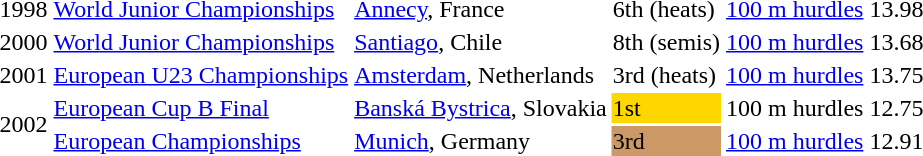<table>
<tr>
<td>1998</td>
<td><a href='#'>World Junior Championships</a></td>
<td><a href='#'>Annecy</a>, France</td>
<td>6th (heats)</td>
<td><a href='#'>100 m hurdles</a></td>
<td>13.98</td>
</tr>
<tr>
<td>2000</td>
<td><a href='#'>World Junior Championships</a></td>
<td><a href='#'>Santiago</a>, Chile</td>
<td>8th (semis)</td>
<td><a href='#'>100 m hurdles</a></td>
<td>13.68</td>
</tr>
<tr>
<td>2001</td>
<td><a href='#'>European U23 Championships</a></td>
<td><a href='#'>Amsterdam</a>, Netherlands</td>
<td>3rd (heats)</td>
<td><a href='#'>100 m hurdles</a></td>
<td>13.75</td>
</tr>
<tr>
<td rowspan=2>2002</td>
<td><a href='#'>European Cup B Final</a></td>
<td><a href='#'>Banská Bystrica</a>, Slovakia</td>
<td bgcolor=gold>1st</td>
<td>100 m hurdles</td>
<td>12.75</td>
</tr>
<tr>
<td><a href='#'>European Championships</a></td>
<td><a href='#'>Munich</a>, Germany</td>
<td bgcolor=cc9966>3rd</td>
<td><a href='#'>100 m hurdles</a></td>
<td>12.91</td>
</tr>
</table>
